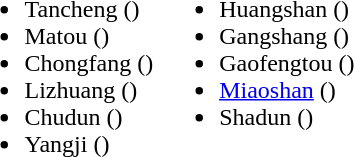<table>
<tr>
<td valign="top"><br><ul><li>Tancheng ()</li><li>Matou ()</li><li>Chongfang ()</li><li>Lizhuang ()</li><li>Chudun ()</li><li>Yangji ()</li></ul></td>
<td valign="top"><br><ul><li>Huangshan ()</li><li>Gangshang ()</li><li>Gaofengtou ()</li><li><a href='#'>Miaoshan</a> ()</li><li>Shadun ()</li></ul></td>
</tr>
</table>
